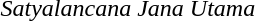<table>
<tr>
<td></td>
<td><em>Satyalancana Jana Utama</em></td>
</tr>
</table>
